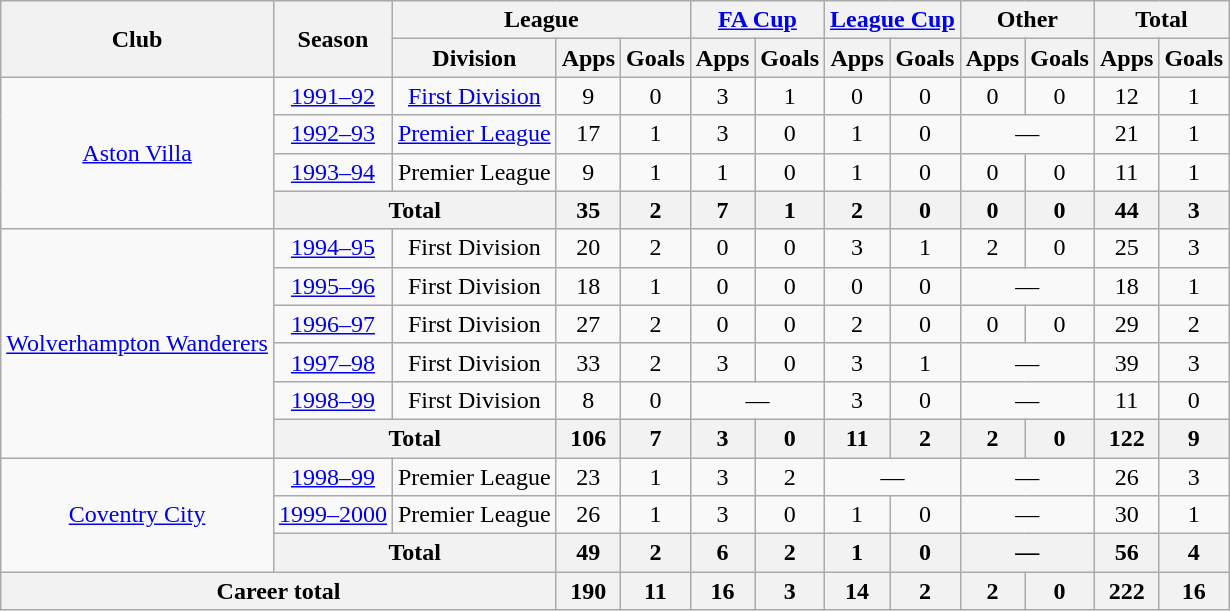<table class="wikitable" style="text-align:center">
<tr>
<th rowspan="2">Club</th>
<th rowspan="2">Season</th>
<th colspan="3">League</th>
<th colspan="2"><a href='#'>FA Cup</a></th>
<th colspan="2"><a href='#'>League Cup</a></th>
<th colspan="2">Other</th>
<th colspan="2">Total</th>
</tr>
<tr>
<th>Division</th>
<th>Apps</th>
<th>Goals</th>
<th>Apps</th>
<th>Goals</th>
<th>Apps</th>
<th>Goals</th>
<th>Apps</th>
<th>Goals</th>
<th>Apps</th>
<th>Goals</th>
</tr>
<tr>
<td rowspan="4"><a href='#'>Aston Villa</a></td>
<td><a href='#'>1991–92</a></td>
<td><a href='#'>First Division</a></td>
<td>9</td>
<td>0</td>
<td>3</td>
<td>1</td>
<td>0</td>
<td>0</td>
<td>0</td>
<td>0</td>
<td>12</td>
<td>1</td>
</tr>
<tr>
<td><a href='#'>1992–93</a></td>
<td><a href='#'>Premier League</a></td>
<td>17</td>
<td>1</td>
<td>3</td>
<td>0</td>
<td>1</td>
<td>0</td>
<td colspan="2">—</td>
<td>21</td>
<td>1</td>
</tr>
<tr>
<td><a href='#'>1993–94</a></td>
<td>Premier League</td>
<td>9</td>
<td>1</td>
<td>1</td>
<td>0</td>
<td>1</td>
<td>0</td>
<td>0</td>
<td>0</td>
<td>11</td>
<td>1</td>
</tr>
<tr>
<th colspan="2">Total</th>
<th>35</th>
<th>2</th>
<th>7</th>
<th>1</th>
<th>2</th>
<th>0</th>
<th>0</th>
<th>0</th>
<th>44</th>
<th>3</th>
</tr>
<tr>
<td rowspan="6"><a href='#'>Wolverhampton Wanderers</a></td>
<td><a href='#'>1994–95</a></td>
<td>First Division</td>
<td>20</td>
<td>2</td>
<td>0</td>
<td>0</td>
<td>3</td>
<td>1</td>
<td>2</td>
<td>0</td>
<td>25</td>
<td>3</td>
</tr>
<tr>
<td><a href='#'>1995–96</a></td>
<td>First Division</td>
<td>18</td>
<td>1</td>
<td>0</td>
<td>0</td>
<td>0</td>
<td>0</td>
<td colspan="2">—</td>
<td>18</td>
<td>1</td>
</tr>
<tr>
<td><a href='#'>1996–97</a></td>
<td>First Division</td>
<td>27</td>
<td>2</td>
<td>0</td>
<td>0</td>
<td>2</td>
<td>0</td>
<td>0</td>
<td>0</td>
<td>29</td>
<td>2</td>
</tr>
<tr>
<td><a href='#'>1997–98</a></td>
<td>First Division</td>
<td>33</td>
<td>2</td>
<td>3</td>
<td>0</td>
<td>3</td>
<td>1</td>
<td colspan="2">—</td>
<td>39</td>
<td>3</td>
</tr>
<tr>
<td><a href='#'>1998–99</a></td>
<td>First Division</td>
<td>8</td>
<td>0</td>
<td colspan="2">—</td>
<td>3</td>
<td>0</td>
<td colspan="2">—</td>
<td>11</td>
<td>0</td>
</tr>
<tr>
<th colspan="2">Total</th>
<th>106</th>
<th>7</th>
<th>3</th>
<th>0</th>
<th>11</th>
<th>2</th>
<th>2</th>
<th>0</th>
<th>122</th>
<th>9</th>
</tr>
<tr>
<td rowspan="3"><a href='#'>Coventry City</a></td>
<td><a href='#'>1998–99</a></td>
<td>Premier League</td>
<td>23</td>
<td>1</td>
<td>3</td>
<td>2</td>
<td colspan="2">—</td>
<td colspan="2">—</td>
<td>26</td>
<td>3</td>
</tr>
<tr>
<td><a href='#'>1999–2000</a></td>
<td>Premier League</td>
<td>26</td>
<td>1</td>
<td>3</td>
<td>0</td>
<td>1</td>
<td>0</td>
<td colspan="2">—</td>
<td>30</td>
<td>1</td>
</tr>
<tr>
<th colspan="2">Total</th>
<th>49</th>
<th>2</th>
<th>6</th>
<th>2</th>
<th>1</th>
<th>0</th>
<th colspan="2">—</th>
<th>56</th>
<th>4</th>
</tr>
<tr>
<th colspan="3">Career total</th>
<th>190</th>
<th>11</th>
<th>16</th>
<th>3</th>
<th>14</th>
<th>2</th>
<th>2</th>
<th>0</th>
<th>222</th>
<th>16</th>
</tr>
</table>
